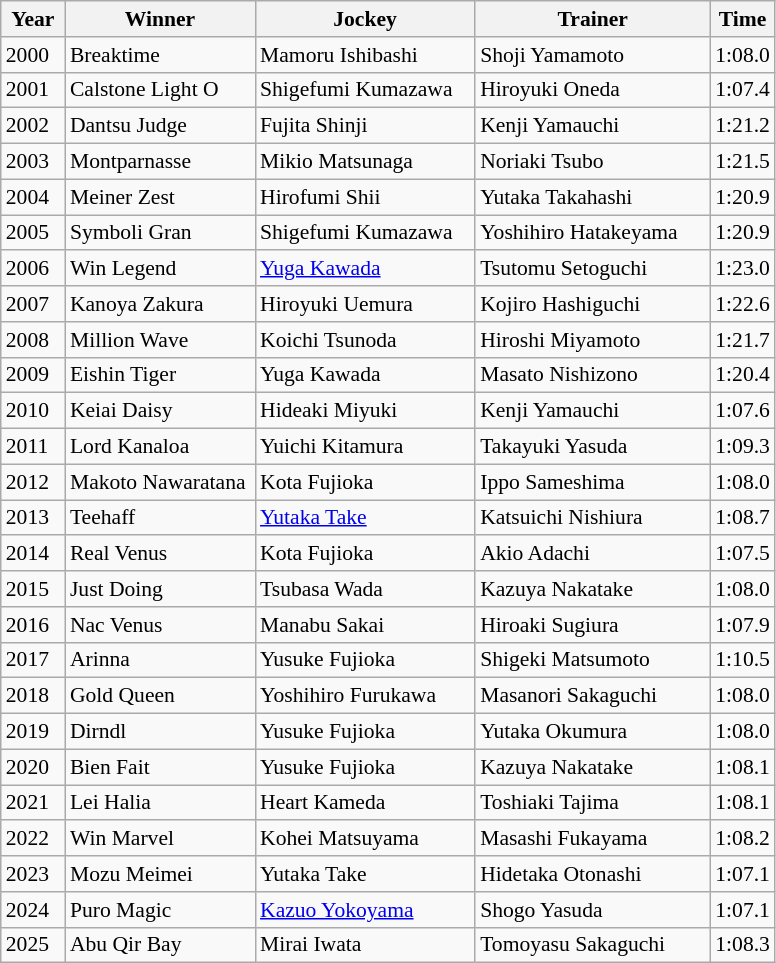<table class="wikitable sortable" style="font-size:90%">
<tr>
<th width="36px">Year<br></th>
<th width="120px">Winner<br></th>
<th width="140px">Jockey<br></th>
<th width="150px">Trainer<br></th>
<th>Time<br></th>
</tr>
<tr>
<td>2000</td>
<td>Breaktime</td>
<td>Mamoru Ishibashi</td>
<td>Shoji Yamamoto</td>
<td>1:08.0</td>
</tr>
<tr>
<td>2001</td>
<td>Calstone Light O</td>
<td>Shigefumi Kumazawa</td>
<td>Hiroyuki Oneda</td>
<td>1:07.4</td>
</tr>
<tr>
<td>2002</td>
<td>Dantsu Judge</td>
<td>Fujita Shinji</td>
<td>Kenji Yamauchi</td>
<td>1:21.2</td>
</tr>
<tr>
<td>2003</td>
<td>Montparnasse</td>
<td>Mikio Matsunaga</td>
<td>Noriaki Tsubo</td>
<td>1:21.5</td>
</tr>
<tr>
<td>2004</td>
<td>Meiner Zest</td>
<td>Hirofumi Shii</td>
<td>Yutaka Takahashi</td>
<td>1:20.9</td>
</tr>
<tr>
<td>2005</td>
<td>Symboli Gran</td>
<td>Shigefumi Kumazawa</td>
<td>Yoshihiro Hatakeyama</td>
<td>1:20.9</td>
</tr>
<tr>
<td>2006</td>
<td>Win Legend</td>
<td><a href='#'>Yuga Kawada</a></td>
<td>Tsutomu Setoguchi</td>
<td>1:23.0</td>
</tr>
<tr>
<td>2007</td>
<td>Kanoya Zakura</td>
<td>Hiroyuki Uemura</td>
<td>Kojiro Hashiguchi</td>
<td>1:22.6</td>
</tr>
<tr>
<td>2008</td>
<td>Million Wave</td>
<td>Koichi Tsunoda</td>
<td>Hiroshi Miyamoto</td>
<td>1:21.7</td>
</tr>
<tr>
<td>2009</td>
<td>Eishin Tiger</td>
<td>Yuga Kawada</td>
<td>Masato Nishizono</td>
<td>1:20.4</td>
</tr>
<tr>
<td>2010</td>
<td>Keiai Daisy</td>
<td>Hideaki Miyuki</td>
<td>Kenji Yamauchi</td>
<td>1:07.6</td>
</tr>
<tr>
<td>2011</td>
<td>Lord Kanaloa</td>
<td>Yuichi Kitamura</td>
<td>Takayuki Yasuda</td>
<td>1:09.3</td>
</tr>
<tr>
<td>2012</td>
<td>Makoto Nawaratana</td>
<td>Kota Fujioka</td>
<td>Ippo Sameshima</td>
<td>1:08.0</td>
</tr>
<tr>
<td>2013</td>
<td>Teehaff</td>
<td><a href='#'>Yutaka Take</a></td>
<td>Katsuichi Nishiura</td>
<td>1:08.7</td>
</tr>
<tr>
<td>2014</td>
<td>Real Venus</td>
<td>Kota Fujioka</td>
<td>Akio Adachi</td>
<td>1:07.5</td>
</tr>
<tr>
<td>2015</td>
<td>Just Doing</td>
<td>Tsubasa Wada</td>
<td>Kazuya Nakatake</td>
<td>1:08.0</td>
</tr>
<tr>
<td>2016</td>
<td>Nac Venus</td>
<td>Manabu Sakai</td>
<td>Hiroaki Sugiura</td>
<td>1:07.9</td>
</tr>
<tr>
<td>2017</td>
<td>Arinna</td>
<td>Yusuke Fujioka</td>
<td>Shigeki Matsumoto</td>
<td>1:10.5</td>
</tr>
<tr>
<td>2018</td>
<td>Gold Queen</td>
<td>Yoshihiro Furukawa</td>
<td>Masanori Sakaguchi</td>
<td>1:08.0</td>
</tr>
<tr>
<td>2019</td>
<td>Dirndl</td>
<td>Yusuke Fujioka</td>
<td>Yutaka Okumura</td>
<td>1:08.0</td>
</tr>
<tr>
<td>2020</td>
<td>Bien Fait</td>
<td>Yusuke Fujioka</td>
<td>Kazuya Nakatake</td>
<td>1:08.1</td>
</tr>
<tr>
<td>2021</td>
<td>Lei Halia</td>
<td>Heart Kameda</td>
<td>Toshiaki Tajima</td>
<td>1:08.1</td>
</tr>
<tr>
<td>2022</td>
<td>Win Marvel</td>
<td>Kohei Matsuyama</td>
<td>Masashi Fukayama</td>
<td>1:08.2</td>
</tr>
<tr>
<td>2023</td>
<td>Mozu Meimei</td>
<td>Yutaka Take</td>
<td>Hidetaka Otonashi</td>
<td>1:07.1</td>
</tr>
<tr>
<td>2024</td>
<td>Puro Magic</td>
<td><a href='#'>Kazuo Yokoyama</a></td>
<td>Shogo Yasuda</td>
<td>1:07.1</td>
</tr>
<tr>
<td>2025</td>
<td>Abu Qir Bay</td>
<td>Mirai Iwata</td>
<td>Tomoyasu Sakaguchi</td>
<td>1:08.3</td>
</tr>
</table>
